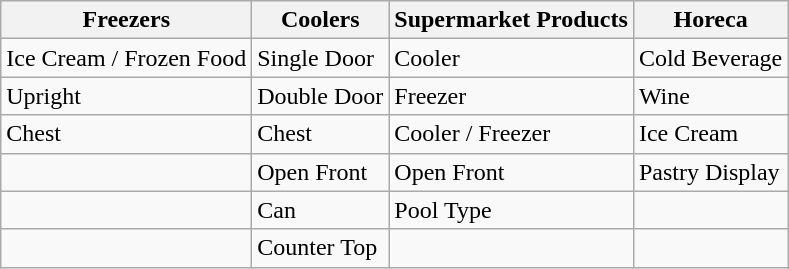<table class="wikitable">
<tr>
<th><strong>Freezers</strong></th>
<th><strong>Coolers</strong></th>
<th><strong>Supermarket Products</strong></th>
<th><strong>Horeca</strong></th>
</tr>
<tr>
<td>Ice Cream / Frozen Food</td>
<td>Single Door</td>
<td>Cooler</td>
<td>Cold Beverage</td>
</tr>
<tr>
<td>Upright</td>
<td>Double Door</td>
<td>Freezer</td>
<td>Wine</td>
</tr>
<tr>
<td>Chest</td>
<td>Chest</td>
<td>Cooler / Freezer</td>
<td>Ice Cream</td>
</tr>
<tr>
<td></td>
<td>Open Front</td>
<td>Open Front</td>
<td>Pastry Display</td>
</tr>
<tr>
<td></td>
<td>Can</td>
<td>Pool Type</td>
<td></td>
</tr>
<tr>
<td></td>
<td>Counter Top</td>
<td></td>
<td></td>
</tr>
</table>
